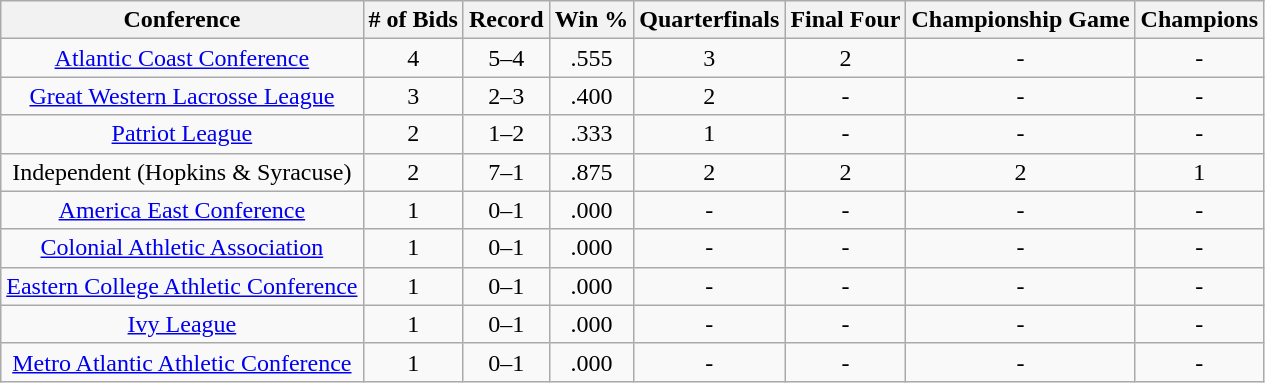<table class="wikitable sortable" style="text-align:center;">
<tr>
<th>Conference</th>
<th># of Bids</th>
<th>Record</th>
<th>Win %</th>
<th>Quarterfinals</th>
<th>Final Four</th>
<th>Championship Game</th>
<th>Champions</th>
</tr>
<tr>
<td><a href='#'>Atlantic Coast Conference</a></td>
<td>4 </td>
<td>5–4</td>
<td>.555</td>
<td>3</td>
<td>2</td>
<td>-</td>
<td>-</td>
</tr>
<tr>
<td><a href='#'>Great Western Lacrosse League</a></td>
<td>3 </td>
<td>2–3</td>
<td>.400</td>
<td>2</td>
<td>-</td>
<td>-</td>
<td>-</td>
</tr>
<tr>
<td><a href='#'>Patriot League</a></td>
<td>2 </td>
<td>1–2</td>
<td>.333</td>
<td>1</td>
<td>-</td>
<td>-</td>
<td>-</td>
</tr>
<tr>
<td>Independent (Hopkins & Syracuse)</td>
<td>2 </td>
<td>7–1</td>
<td>.875</td>
<td>2</td>
<td>2</td>
<td>2</td>
<td>1</td>
</tr>
<tr>
<td><a href='#'>America East Conference</a></td>
<td>1 </td>
<td>0–1</td>
<td>.000</td>
<td>-</td>
<td>-</td>
<td>-</td>
<td>-</td>
</tr>
<tr>
<td><a href='#'>Colonial Athletic Association</a></td>
<td>1 </td>
<td>0–1</td>
<td>.000</td>
<td>-</td>
<td>-</td>
<td>-</td>
<td>-</td>
</tr>
<tr>
<td><a href='#'>Eastern College Athletic Conference</a></td>
<td>1 </td>
<td>0–1</td>
<td>.000</td>
<td>-</td>
<td>-</td>
<td>-</td>
<td>-</td>
</tr>
<tr>
<td><a href='#'>Ivy League</a></td>
<td>1 </td>
<td>0–1</td>
<td>.000</td>
<td>-</td>
<td>-</td>
<td>-</td>
<td>-</td>
</tr>
<tr>
<td><a href='#'>Metro Atlantic Athletic Conference</a></td>
<td>1 </td>
<td>0–1</td>
<td>.000</td>
<td>-</td>
<td>-</td>
<td>-</td>
<td>-</td>
</tr>
</table>
